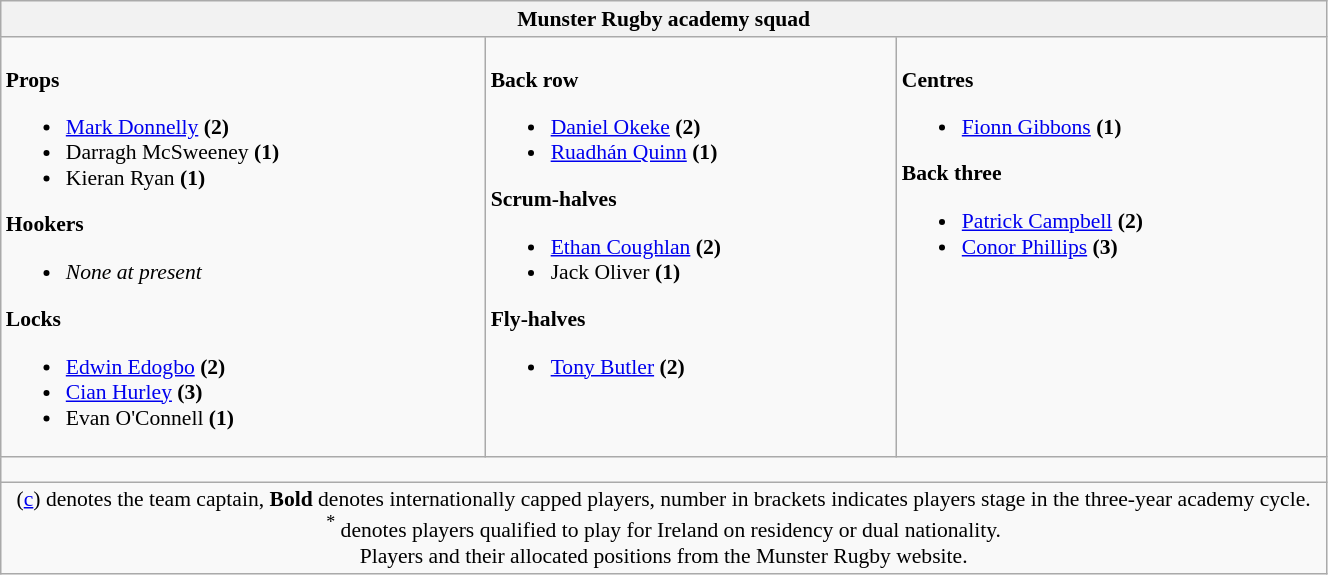<table class="wikitable" style="text-align:left; font-size:90%; width:70%">
<tr>
<th colspan="100%">Munster Rugby academy squad</th>
</tr>
<tr valign="top">
<td><br><strong>Props</strong><ul><li> <a href='#'>Mark Donnelly</a> <strong>(2)</strong></li><li> Darragh McSweeney <strong>(1)</strong></li><li> Kieran Ryan <strong>(1)</strong></li></ul><strong>Hookers</strong><ul><li><em>None at present</em></li></ul><strong>Locks</strong><ul><li> <a href='#'>Edwin Edogbo</a> <strong>(2)</strong></li><li> <a href='#'>Cian Hurley</a> <strong>(3)</strong></li><li> Evan O'Connell <strong>(1)</strong></li></ul></td>
<td><br><strong>Back row</strong><ul><li> <a href='#'>Daniel Okeke</a> <strong>(2)</strong></li><li> <a href='#'>Ruadhán Quinn</a> <strong>(1)</strong></li></ul><strong>Scrum-halves</strong><ul><li> <a href='#'>Ethan Coughlan</a> <strong>(2)</strong></li><li> Jack Oliver <strong>(1)</strong></li></ul><strong>Fly-halves</strong><ul><li> <a href='#'>Tony Butler</a> <strong>(2)</strong></li></ul></td>
<td><br><strong>Centres</strong><ul><li> <a href='#'>Fionn Gibbons</a> <strong>(1)</strong></li></ul><strong>Back three</strong><ul><li> <a href='#'>Patrick Campbell</a> <strong>(2)</strong></li><li> <a href='#'>Conor Phillips</a> <strong>(3)</strong></li></ul></td>
</tr>
<tr>
<td colspan="100%" style="height: 10px;"></td>
</tr>
<tr>
<td colspan="100%" style="text-align:center;">(<a href='#'>c</a>) denotes the team captain, <strong>Bold</strong> denotes internationally capped players, number in brackets indicates players stage in the three-year academy cycle. <br> <sup>*</sup> denotes players qualified to play for Ireland on residency or dual nationality. <br> Players and their allocated positions from the Munster Rugby website.</td>
</tr>
</table>
